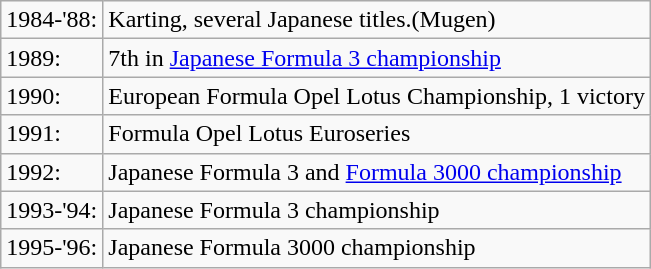<table class="wikitable">
<tr>
<td>1984-'88:</td>
<td>Karting, several Japanese titles.(Mugen)</td>
</tr>
<tr>
<td>1989:</td>
<td>7th in <a href='#'>Japanese Formula 3 championship</a></td>
</tr>
<tr>
<td>1990:</td>
<td>European Formula Opel Lotus Championship, 1 victory</td>
</tr>
<tr>
<td>1991:</td>
<td>Formula Opel Lotus Euroseries</td>
</tr>
<tr>
<td>1992:</td>
<td>Japanese Formula 3 and <a href='#'>Formula 3000 championship</a></td>
</tr>
<tr>
<td>1993-'94:</td>
<td>Japanese Formula 3 championship</td>
</tr>
<tr>
<td>1995-'96:</td>
<td>Japanese Formula 3000 championship</td>
</tr>
</table>
